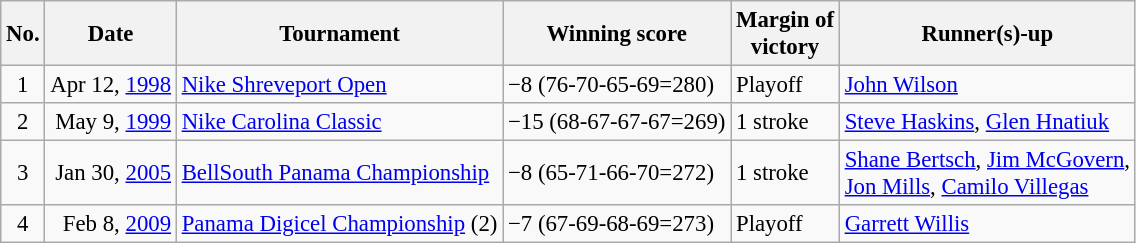<table class="wikitable" style="font-size:95%;">
<tr>
<th>No.</th>
<th>Date</th>
<th>Tournament</th>
<th>Winning score</th>
<th>Margin of<br>victory</th>
<th>Runner(s)-up</th>
</tr>
<tr>
<td align=center>1</td>
<td align=right>Apr 12, <a href='#'>1998</a></td>
<td><a href='#'>Nike Shreveport Open</a></td>
<td>−8 (76-70-65-69=280)</td>
<td>Playoff</td>
<td> <a href='#'>John Wilson</a></td>
</tr>
<tr>
<td align=center>2</td>
<td align=right>May 9, <a href='#'>1999</a></td>
<td><a href='#'>Nike Carolina Classic</a></td>
<td>−15 (68-67-67-67=269)</td>
<td>1 stroke</td>
<td> <a href='#'>Steve Haskins</a>,  <a href='#'>Glen Hnatiuk</a></td>
</tr>
<tr>
<td align=center>3</td>
<td align=right>Jan 30, <a href='#'>2005</a></td>
<td><a href='#'>BellSouth Panama Championship</a></td>
<td>−8 (65-71-66-70=272)</td>
<td>1 stroke</td>
<td> <a href='#'>Shane Bertsch</a>,  <a href='#'>Jim McGovern</a>,<br> <a href='#'>Jon Mills</a>,  <a href='#'>Camilo Villegas</a></td>
</tr>
<tr>
<td align=center>4</td>
<td align=right>Feb 8, <a href='#'>2009</a></td>
<td><a href='#'>Panama Digicel Championship</a> (2)</td>
<td>−7 (67-69-68-69=273)</td>
<td>Playoff</td>
<td> <a href='#'>Garrett Willis</a></td>
</tr>
</table>
